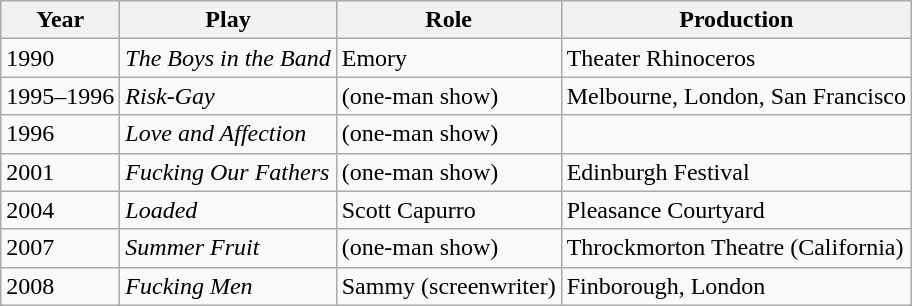<table class="wikitable">
<tr>
<th>Year</th>
<th>Play</th>
<th>Role</th>
<th>Production</th>
</tr>
<tr>
<td>1990</td>
<td><em>The Boys in the Band</em></td>
<td>Emory</td>
<td>Theater Rhinoceros</td>
</tr>
<tr>
<td>1995–1996</td>
<td><em>Risk-Gay</em></td>
<td>(one-man show)</td>
<td>Melbourne, London, San Francisco</td>
</tr>
<tr>
<td>1996</td>
<td><em>Love and Affection</em></td>
<td>(one-man show)</td>
<td></td>
</tr>
<tr>
<td>2001</td>
<td><em>Fucking Our Fathers</em></td>
<td>(one-man show)</td>
<td>Edinburgh Festival</td>
</tr>
<tr>
<td>2004</td>
<td><em>Loaded</em></td>
<td>Scott Capurro</td>
<td>Pleasance Courtyard</td>
</tr>
<tr>
<td>2007</td>
<td><em>Summer Fruit</em></td>
<td>(one-man show)</td>
<td>Throckmorton Theatre (California)</td>
</tr>
<tr>
<td>2008</td>
<td><em>Fucking Men</em></td>
<td>Sammy (screenwriter)</td>
<td>Finborough, London</td>
</tr>
</table>
